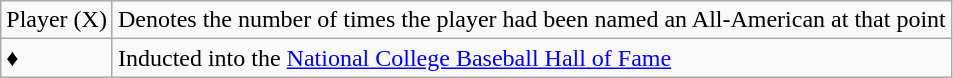<table class="wikitable">
<tr>
<td>Player (X)</td>
<td>Denotes the number of times the player had been named an All-American at that point</td>
</tr>
<tr>
<td>♦</td>
<td>Inducted into the <a href='#'>National College Baseball Hall of Fame</a></td>
</tr>
</table>
